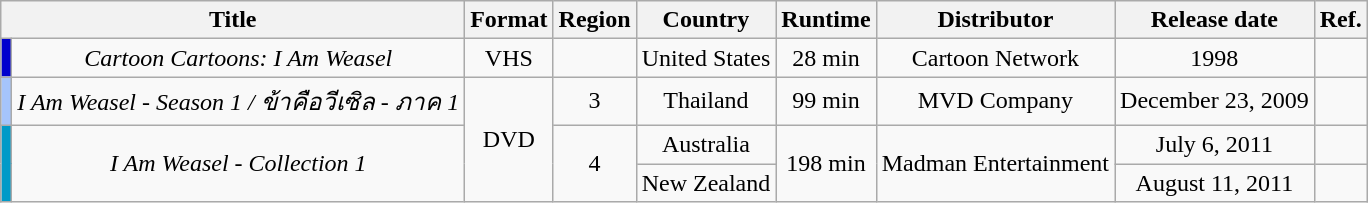<table class="wikitable" style="text-align:center;">
<tr>
<th colspan="2">Title</th>
<th>Format</th>
<th>Region</th>
<th>Country</th>
<th>Runtime</th>
<th>Distributor</th>
<th>Release date</th>
<th>Ref.</th>
</tr>
<tr>
<td bgcolor="#0000CD" height="10px"></td>
<td><em>Cartoon Cartoons: I Am Weasel</em></td>
<td>VHS</td>
<td></td>
<td>United States</td>
<td>28 min</td>
<td>Cartoon Network</td>
<td>1998</td>
<td></td>
</tr>
<tr>
<td bgcolor="#a5c4fb" height="10px"></td>
<td><em>I Am Weasel - Season 1 / ข้าคือวีเซิล - ภาค 1</em></td>
<td rowspan="3">DVD</td>
<td>3</td>
<td>Thailand</td>
<td>99 min</td>
<td>MVD Company</td>
<td>December 23, 2009</td>
<td></td>
</tr>
<tr>
<td bgcolor="#009ac8" height="10px" rowspan="2"></td>
<td rowspan="2"><em>I Am Weasel - Collection 1</em></td>
<td rowspan="2">4</td>
<td>Australia</td>
<td rowspan="2">198 min</td>
<td rowspan="2">Madman Entertainment</td>
<td>July 6, 2011</td>
<td></td>
</tr>
<tr>
<td>New Zealand</td>
<td>August 11, 2011</td>
<td></td>
</tr>
</table>
